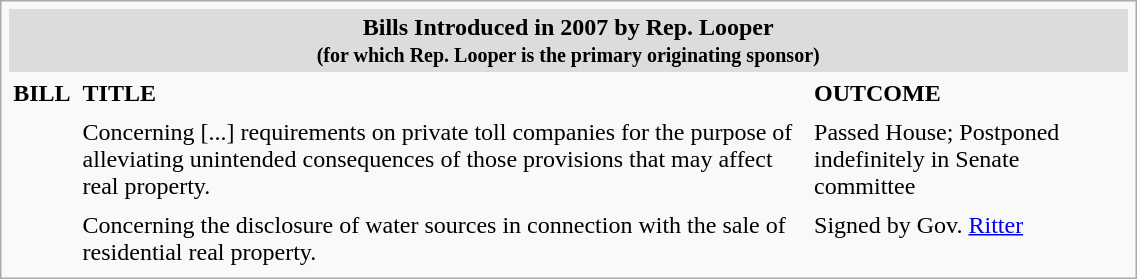<table class="infobox" style="width:60%;" cellpadding="3px;">
<tr>
<th style="background:#DCDCDC;" colspan="3">Bills Introduced in 2007 by Rep. Looper<br><small>(for which Rep. Looper is the primary originating sponsor)</small></th>
</tr>
<tr style="font-weight:bold;">
<td>BILL</td>
<td>TITLE</td>
<td>OUTCOME</td>
</tr>
<tr>
<td>   </td>
<td>Concerning [...] requirements on private toll companies for the purpose of alleviating unintended consequences of those provisions that may affect real property.</td>
<td>Passed House; Postponed indefinitely in Senate committee</td>
</tr>
<tr>
<td></td>
<td>Concerning the disclosure of water sources in connection with the sale of residential real property.</td>
<td>Signed by Gov. <a href='#'>Ritter</a></td>
</tr>
</table>
